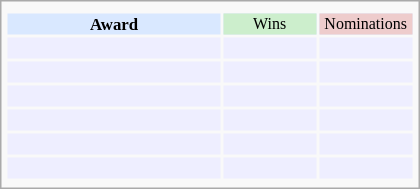<table class="infobox" style="width: 25em; text-align: left; font-size: 70%; vertical-align: middle;">
<tr>
<td colspan="3" style="text-align:center;"></td>
</tr>
<tr bgcolor=#D9E8FF style="text-align:center;">
<th style="vertical-align: middle;">Award</th>
<td style="background:#cceecc; font-size:8pt;" width="60px">Wins</td>
<td style="background:#eecccc; font-size:8pt;" width="60px">Nominations</td>
</tr>
<tr bgcolor=#eeeeff>
<td align="center"><br></td>
<td></td>
<td></td>
</tr>
<tr bgcolor=#eeeeff>
<td align="center"><br></td>
<td></td>
<td></td>
</tr>
<tr bgcolor=#eeeeff>
<td align="center"><br></td>
<td></td>
<td></td>
</tr>
<tr bgcolor=#eeeeff>
<td align="center"><br></td>
<td></td>
<td></td>
</tr>
<tr bgcolor=#eeeeff>
<td align="center"><br></td>
<td></td>
<td></td>
</tr>
<tr bgcolor=#eeeeff>
<td align="center"><br></td>
<td></td>
<td></td>
</tr>
<tr bgcolor=#eeeeff>
</tr>
</table>
